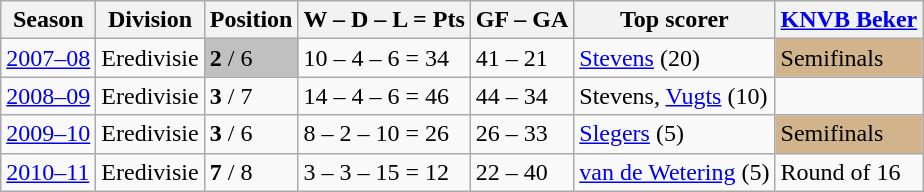<table class="wikitable">
<tr style="background:#f0f6fa;">
<th>Season</th>
<th>Division</th>
<th>Position</th>
<th>W – D – L = Pts</th>
<th>GF – GA</th>
<th>Top scorer</th>
<th><a href='#'>KNVB Beker</a></th>
</tr>
<tr>
<td><a href='#'>2007–08</a></td>
<td>Eredivisie</td>
<td bgcolor=silver><strong>2</strong> / 6</td>
<td>10 – 4 – 6 = 34</td>
<td>41 – 21</td>
<td><a href='#'>Stevens</a> (20)</td>
<td bgcolor=D2B48C>Semifinals</td>
</tr>
<tr>
<td><a href='#'>2008–09</a></td>
<td>Eredivisie</td>
<td><strong>3</strong> / 7</td>
<td>14 – 4 – 6 = 46</td>
<td>44 – 34</td>
<td>Stevens, <a href='#'>Vugts</a> (10)</td>
<td></td>
</tr>
<tr>
<td><a href='#'>2009–10</a></td>
<td>Eredivisie</td>
<td><strong>3</strong> / 6</td>
<td>8 – 2 – 10 = 26</td>
<td>26 – 33</td>
<td><a href='#'>Slegers</a> (5)</td>
<td bgcolor=D2B48C>Semifinals</td>
</tr>
<tr>
<td><a href='#'>2010–11</a></td>
<td>Eredivisie</td>
<td><strong>7</strong> / 8</td>
<td>3 – 3 – 15 = 12</td>
<td>22 – 40</td>
<td><a href='#'>van de Wetering</a> (5)</td>
<td>Round of 16</td>
</tr>
</table>
